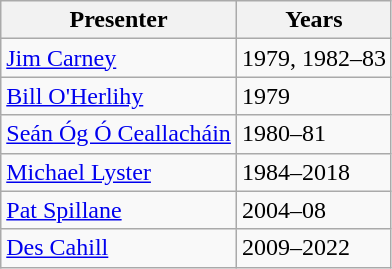<table class="wikitable">
<tr>
<th>Presenter</th>
<th>Years</th>
</tr>
<tr>
<td><a href='#'>Jim Carney</a></td>
<td>1979, 1982–83</td>
</tr>
<tr>
<td><a href='#'>Bill O'Herlihy</a></td>
<td>1979</td>
</tr>
<tr>
<td><a href='#'>Seán Óg Ó Ceallacháin</a></td>
<td>1980–81</td>
</tr>
<tr>
<td><a href='#'>Michael Lyster</a></td>
<td>1984–2018</td>
</tr>
<tr>
<td><a href='#'>Pat Spillane</a></td>
<td>2004–08</td>
</tr>
<tr>
<td><a href='#'>Des Cahill</a></td>
<td>2009–2022</td>
</tr>
</table>
